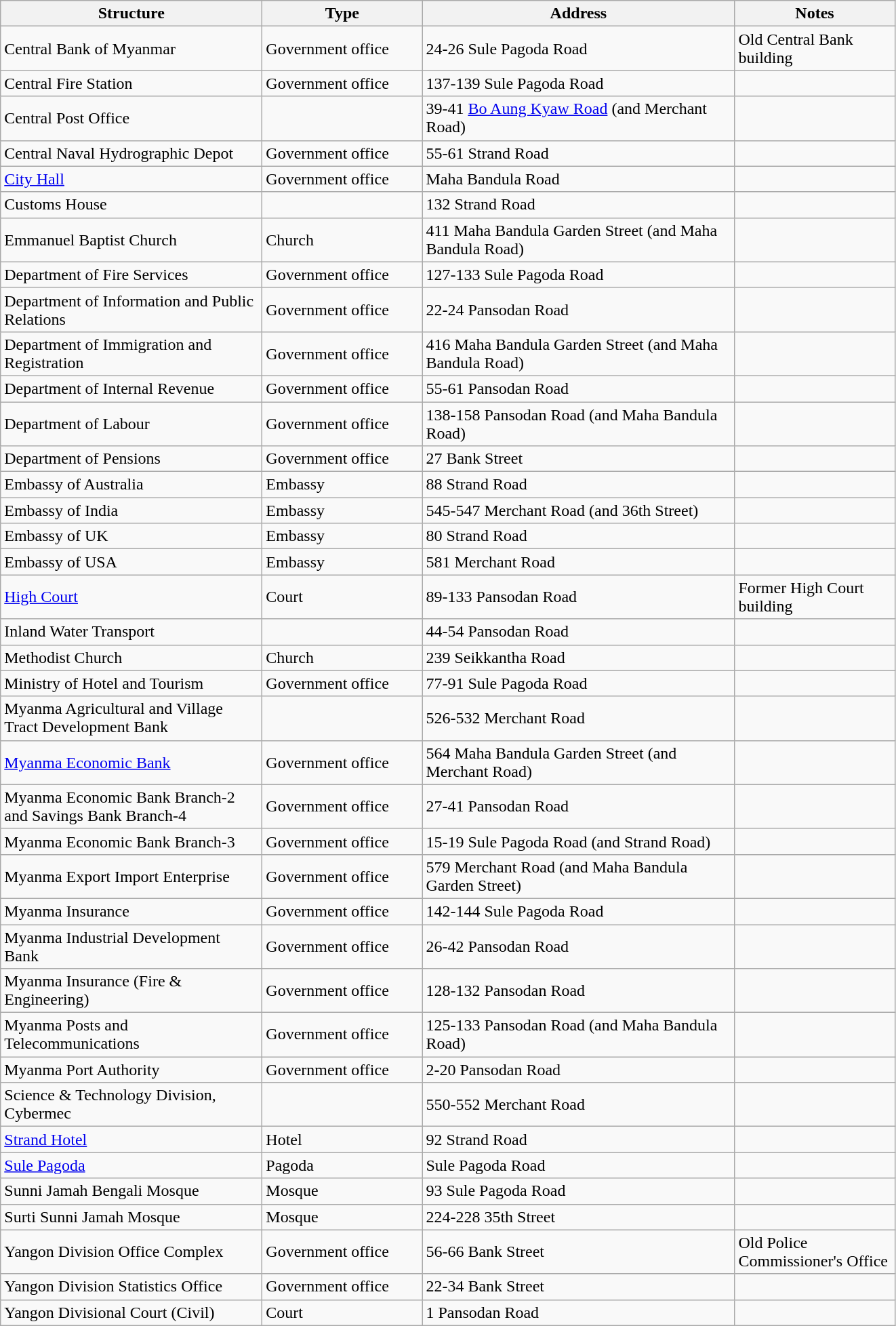<table class="wikitable" border="1">
<tr>
<th width="250">Structure</th>
<th width="150">Type</th>
<th width="300">Address</th>
<th width="150">Notes</th>
</tr>
<tr>
<td>Central Bank of Myanmar</td>
<td>Government office</td>
<td>24-26 Sule Pagoda Road</td>
<td>Old Central Bank building</td>
</tr>
<tr>
<td>Central Fire Station</td>
<td>Government office</td>
<td>137-139 Sule Pagoda Road</td>
<td></td>
</tr>
<tr>
<td>Central Post Office</td>
<td></td>
<td>39-41 <a href='#'>Bo Aung Kyaw Road</a> (and Merchant Road)</td>
<td></td>
</tr>
<tr>
<td>Central Naval Hydrographic Depot</td>
<td>Government office</td>
<td>55-61 Strand Road</td>
<td></td>
</tr>
<tr>
<td><a href='#'>City Hall</a></td>
<td>Government office</td>
<td>Maha Bandula Road</td>
<td></td>
</tr>
<tr>
<td>Customs House</td>
<td></td>
<td>132 Strand Road</td>
<td></td>
</tr>
<tr>
<td>Emmanuel Baptist Church</td>
<td>Church</td>
<td>411 Maha Bandula Garden Street (and Maha Bandula Road)</td>
<td></td>
</tr>
<tr>
<td>Department of Fire Services</td>
<td>Government office</td>
<td>127-133 Sule Pagoda Road</td>
<td></td>
</tr>
<tr>
<td>Department of Information and Public Relations</td>
<td>Government office</td>
<td>22-24 Pansodan Road</td>
<td></td>
</tr>
<tr>
<td>Department of Immigration and Registration</td>
<td>Government office</td>
<td>416 Maha Bandula Garden Street (and Maha Bandula Road)</td>
<td></td>
</tr>
<tr>
<td>Department of Internal Revenue</td>
<td>Government office</td>
<td>55-61 Pansodan Road</td>
<td></td>
</tr>
<tr>
<td>Department of Labour</td>
<td>Government office</td>
<td>138-158 Pansodan Road (and Maha Bandula Road)</td>
<td></td>
</tr>
<tr>
<td>Department of Pensions</td>
<td>Government office</td>
<td>27 Bank Street</td>
<td></td>
</tr>
<tr>
<td>Embassy of Australia</td>
<td>Embassy</td>
<td>88 Strand Road</td>
<td></td>
</tr>
<tr>
<td>Embassy of India</td>
<td>Embassy</td>
<td>545-547 Merchant Road (and 36th Street)</td>
<td></td>
</tr>
<tr>
<td>Embassy of UK</td>
<td>Embassy</td>
<td>80 Strand Road</td>
<td></td>
</tr>
<tr>
<td>Embassy of USA</td>
<td>Embassy</td>
<td>581 Merchant Road</td>
<td></td>
</tr>
<tr>
<td><a href='#'>High Court</a></td>
<td>Court</td>
<td>89-133 Pansodan Road</td>
<td>Former High Court building</td>
</tr>
<tr>
<td>Inland Water Transport</td>
<td></td>
<td>44-54 Pansodan Road</td>
<td></td>
</tr>
<tr>
<td>Methodist Church</td>
<td>Church</td>
<td>239 Seikkantha Road</td>
<td></td>
</tr>
<tr>
<td>Ministry of Hotel and Tourism</td>
<td>Government office</td>
<td>77-91 Sule Pagoda Road</td>
<td></td>
</tr>
<tr>
<td>Myanma Agricultural and Village Tract Development Bank</td>
<td></td>
<td>526-532 Merchant Road</td>
<td></td>
</tr>
<tr>
<td><a href='#'>Myanma Economic Bank</a></td>
<td>Government office</td>
<td>564 Maha Bandula Garden Street (and Merchant Road)</td>
<td></td>
</tr>
<tr>
<td>Myanma Economic Bank Branch-2 and Savings Bank Branch-4</td>
<td>Government office</td>
<td>27-41 Pansodan Road</td>
<td></td>
</tr>
<tr>
<td>Myanma Economic Bank Branch-3</td>
<td>Government office</td>
<td>15-19 Sule Pagoda Road (and Strand Road)</td>
<td></td>
</tr>
<tr>
<td>Myanma Export Import Enterprise</td>
<td>Government office</td>
<td>579 Merchant Road (and Maha Bandula Garden Street)</td>
<td></td>
</tr>
<tr>
<td>Myanma Insurance</td>
<td>Government office</td>
<td>142-144 Sule Pagoda Road</td>
<td></td>
</tr>
<tr>
<td>Myanma Industrial Development Bank</td>
<td>Government office</td>
<td>26-42 Pansodan Road</td>
<td></td>
</tr>
<tr>
<td>Myanma Insurance (Fire & Engineering)</td>
<td>Government office</td>
<td>128-132 Pansodan Road</td>
<td></td>
</tr>
<tr>
<td>Myanma Posts and Telecommunications</td>
<td>Government office</td>
<td>125-133 Pansodan Road (and Maha Bandula Road)</td>
<td></td>
</tr>
<tr>
<td>Myanma Port Authority</td>
<td>Government office</td>
<td>2-20 Pansodan Road</td>
<td></td>
</tr>
<tr>
<td>Science & Technology Division, Cybermec</td>
<td></td>
<td>550-552 Merchant Road</td>
<td></td>
</tr>
<tr>
<td><a href='#'>Strand Hotel</a></td>
<td>Hotel</td>
<td>92 Strand Road</td>
<td></td>
</tr>
<tr>
<td><a href='#'>Sule Pagoda</a></td>
<td>Pagoda</td>
<td>Sule Pagoda Road</td>
<td></td>
</tr>
<tr>
<td>Sunni Jamah Bengali Mosque</td>
<td>Mosque</td>
<td>93 Sule Pagoda Road</td>
<td></td>
</tr>
<tr>
<td>Surti Sunni Jamah Mosque</td>
<td>Mosque</td>
<td>224-228 35th Street</td>
<td></td>
</tr>
<tr>
<td>Yangon Division Office Complex</td>
<td>Government office</td>
<td>56-66 Bank Street</td>
<td>Old Police Commissioner's Office</td>
</tr>
<tr>
<td>Yangon Division Statistics Office</td>
<td>Government office</td>
<td>22-34 Bank Street</td>
<td></td>
</tr>
<tr>
<td>Yangon Divisional Court (Civil)</td>
<td>Court</td>
<td>1 Pansodan Road</td>
<td></td>
</tr>
</table>
